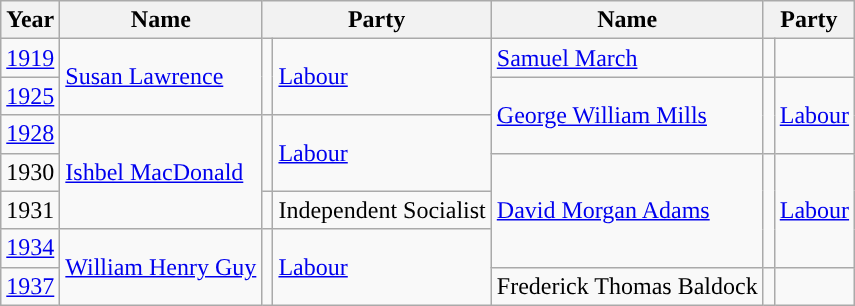<table class="wikitable">
<tr>
<th>Year</th>
<th>Name</th>
<th colspan=2>Party</th>
<th>Name</th>
<th colspan=2>Party</th>
</tr>
<tr>
<td><a href='#'>1919</a></td>
<td rowspan=2><a href='#'>Susan Lawrence</a></td>
<td rowspan=2 style="background-color: "></td>
<td rowspan=2><a href='#'>Labour</a></td>
<td><a href='#'>Samuel March</a></td>
<td></td>
</tr>
<tr>
<td><a href='#'>1925</a></td>
<td rowspan=2><a href='#'>George William Mills</a></td>
<td rowspan=2 style="background-color: "></td>
<td rowspan=2><a href='#'>Labour</a></td>
</tr>
<tr>
<td><a href='#'>1928</a></td>
<td rowspan=3><a href='#'>Ishbel MacDonald</a></td>
<td rowspan=2 style="background-color: "></td>
<td rowspan=2><a href='#'>Labour</a></td>
</tr>
<tr>
<td>1930</td>
<td rowspan=3><a href='#'>David Morgan Adams</a></td>
<td rowspan=3 style="background-color: "></td>
<td rowspan=3><a href='#'>Labour</a></td>
</tr>
<tr>
<td>1931</td>
<td></td>
<td>Independent Socialist</td>
</tr>
<tr>
<td><a href='#'>1934</a></td>
<td rowspan=2><a href='#'>William Henry Guy</a></td>
<td rowspan=2 style="background-color: "></td>
<td rowspan=2><a href='#'>Labour</a></td>
</tr>
<tr>
<td><a href='#'>1937</a></td>
<td>Frederick Thomas Baldock</td>
<td></td>
</tr>
</table>
